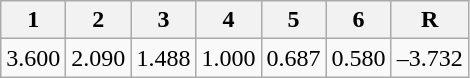<table class=wikitable>
<tr>
<th>1</th>
<th>2</th>
<th>3</th>
<th>4</th>
<th>5</th>
<th>6</th>
<th>R</th>
</tr>
<tr>
<td>3.600</td>
<td>2.090</td>
<td>1.488</td>
<td>1.000</td>
<td>0.687</td>
<td>0.580</td>
<td>–3.732</td>
</tr>
</table>
